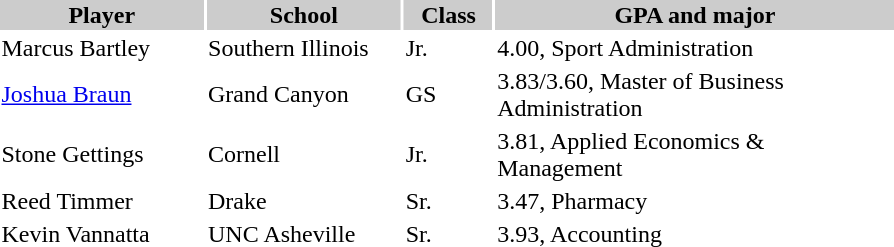<table style="width:600px" "border:'1' 'solid' 'gray' ">
<tr>
<th style="background:#ccc; width:23%;">Player</th>
<th style="background:#ccc; width:22%;">School</th>
<th style="background:#ccc; width:10%;">Class</th>
<th style="background:#ccc; width:45%;">GPA and major</th>
</tr>
<tr>
<td>Marcus Bartley</td>
<td>Southern Illinois</td>
<td>Jr.</td>
<td>4.00, Sport Administration</td>
</tr>
<tr>
<td><a href='#'>Joshua Braun</a></td>
<td>Grand Canyon</td>
<td>GS</td>
<td>3.83/3.60, Master of Business Administration</td>
</tr>
<tr>
<td>Stone Gettings</td>
<td>Cornell</td>
<td>Jr.</td>
<td>3.81, Applied Economics & Management</td>
</tr>
<tr>
<td>Reed Timmer</td>
<td>Drake</td>
<td>Sr.</td>
<td>3.47, Pharmacy</td>
</tr>
<tr>
<td>Kevin Vannatta</td>
<td>UNC Asheville</td>
<td>Sr.</td>
<td>3.93, Accounting</td>
</tr>
</table>
